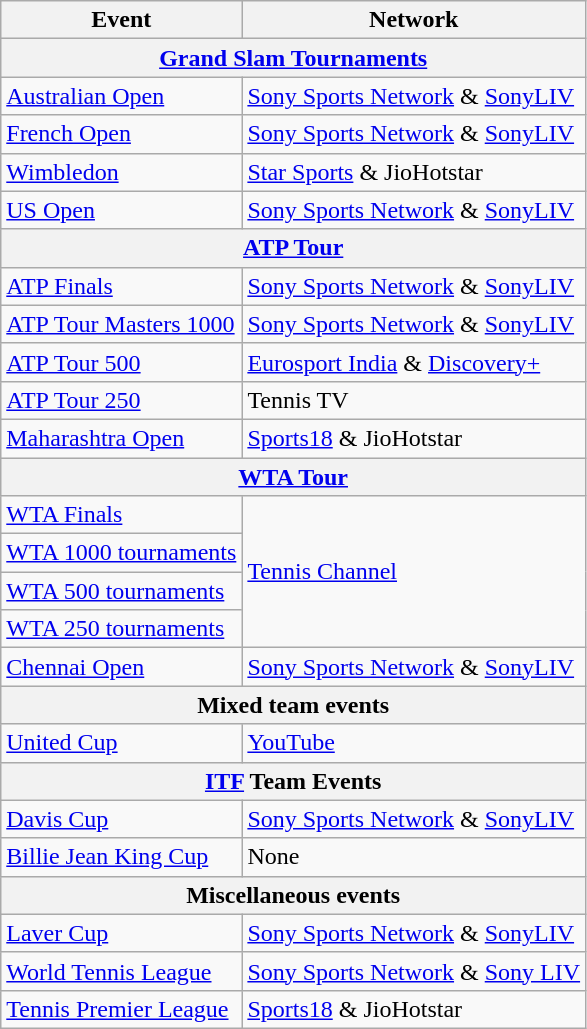<table class="wikitable">
<tr>
<th>Event</th>
<th>Network</th>
</tr>
<tr>
<th colspan="2"><a href='#'>Grand Slam Tournaments</a></th>
</tr>
<tr>
<td><a href='#'>Australian Open</a></td>
<td><a href='#'>Sony Sports Network</a> & <a href='#'>SonyLIV</a></td>
</tr>
<tr>
<td><a href='#'>French Open</a></td>
<td><a href='#'>Sony Sports Network</a> & <a href='#'>SonyLIV</a></td>
</tr>
<tr>
<td><a href='#'>Wimbledon</a></td>
<td><a href='#'>Star Sports</a> & JioHotstar</td>
</tr>
<tr>
<td><a href='#'>US Open</a></td>
<td><a href='#'>Sony Sports Network</a> & <a href='#'>SonyLIV</a></td>
</tr>
<tr>
<th colspan=2><a href='#'>ATP Tour</a></th>
</tr>
<tr>
<td><a href='#'>ATP Finals</a></td>
<td><a href='#'>Sony Sports Network</a> & <a href='#'>SonyLIV</a></td>
</tr>
<tr>
<td><a href='#'>ATP Tour Masters 1000</a></td>
<td><a href='#'>Sony Sports Network</a> & <a href='#'>SonyLIV</a></td>
</tr>
<tr>
<td><a href='#'>ATP Tour 500</a></td>
<td><a href='#'>Eurosport India</a> & <a href='#'>Discovery+</a></td>
</tr>
<tr>
<td><a href='#'>ATP Tour 250</a></td>
<td>Tennis TV</td>
</tr>
<tr>
<td><a href='#'>Maharashtra Open</a></td>
<td><a href='#'>Sports18</a> & JioHotstar</td>
</tr>
<tr>
<th colspan=2><a href='#'>WTA Tour</a></th>
</tr>
<tr>
<td><a href='#'>WTA Finals</a></td>
<td rowspan="4"><a href='#'>Tennis Channel</a></td>
</tr>
<tr>
<td><a href='#'>WTA 1000 tournaments</a></td>
</tr>
<tr>
<td><a href='#'>WTA 500 tournaments</a></td>
</tr>
<tr>
<td><a href='#'>WTA 250 tournaments</a></td>
</tr>
<tr>
<td><a href='#'>Chennai Open</a></td>
<td><a href='#'>Sony Sports Network</a> & <a href='#'>SonyLIV</a></td>
</tr>
<tr>
<th colspan=2>Mixed team events</th>
</tr>
<tr>
<td><a href='#'>United Cup</a></td>
<td><a href='#'>YouTube</a></td>
</tr>
<tr>
<th colspan=2><a href='#'>ITF</a> Team Events</th>
</tr>
<tr>
<td><a href='#'>Davis Cup</a></td>
<td><a href='#'>Sony Sports Network</a> & <a href='#'>SonyLIV</a></td>
</tr>
<tr>
<td><a href='#'>Billie Jean King Cup</a></td>
<td>None</td>
</tr>
<tr>
<th colspan=2>Miscellaneous events</th>
</tr>
<tr>
<td><a href='#'>Laver Cup</a></td>
<td><a href='#'>Sony Sports Network</a> & <a href='#'>SonyLIV</a></td>
</tr>
<tr>
<td><a href='#'>World Tennis League</a></td>
<td><a href='#'>Sony Sports Network</a> & <a href='#'>Sony LIV</a></td>
</tr>
<tr>
<td><a href='#'>Tennis Premier League</a></td>
<td><a href='#'>Sports18</a> & JioHotstar</td>
</tr>
</table>
